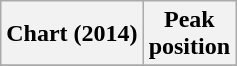<table class="wikitable plainrowheaders" style="text-align:center">
<tr>
<th scope="col">Chart (2014)</th>
<th scope="col">Peak<br>position</th>
</tr>
<tr>
</tr>
</table>
